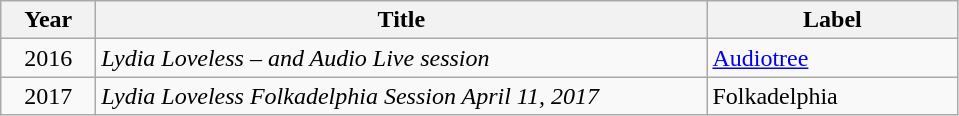<table class="wikitable">
<tr>
<th style="width:3.5em;">Year</th>
<th style="width:25em;">Title</th>
<th style="width:10em;">Label</th>
</tr>
<tr>
<td style="text-align:center;">2016</td>
<td><em>Lydia Loveless – and Audio Live session</em></td>
<td><a href='#'>Audiotree</a></td>
</tr>
<tr>
<td style="text-align:center;">2017</td>
<td><em>Lydia Loveless Folkadelphia Session April 11, 2017</em></td>
<td>Folkadelphia</td>
</tr>
</table>
